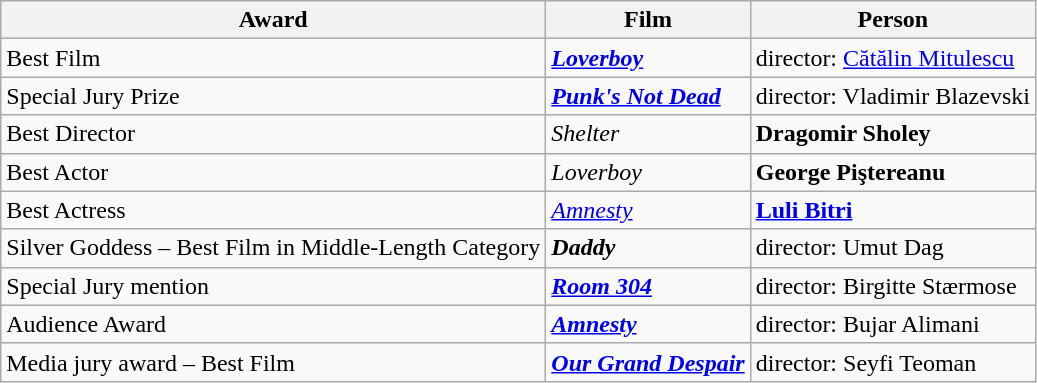<table class="wikitable">
<tr>
<th>Award</th>
<th>Film</th>
<th>Person</th>
</tr>
<tr>
<td>Best Film</td>
<td><strong><em><a href='#'>Loverboy</a></em></strong> </td>
<td>director: <a href='#'>Cătălin Mitulescu</a></td>
</tr>
<tr>
<td>Special Jury Prize</td>
<td><strong><em><a href='#'>Punk's Not Dead</a></em></strong></td>
<td>director: Vladimir Blazevski </td>
</tr>
<tr>
<td>Best Director</td>
<td><em>Shelter</em></td>
<td><strong>Dragomir Sholey</strong></td>
</tr>
<tr>
<td>Best Actor</td>
<td><em>Loverboy</em></td>
<td><strong>George Piştereanu</strong></td>
</tr>
<tr>
<td>Best Actress</td>
<td><em><a href='#'>Amnesty</a></em></td>
<td><strong><a href='#'>Luli Bitri</a></strong></td>
</tr>
<tr>
<td>Silver Goddess – Best Film in Middle-Length Category</td>
<td><strong><em>Daddy</em></strong></td>
<td>director: Umut Dag </td>
</tr>
<tr>
<td>Special Jury mention</td>
<td><strong><em><a href='#'>Room 304</a></em></strong> </td>
<td>director: Birgitte Stærmose</td>
</tr>
<tr>
<td>Audience Award</td>
<td><strong><em><a href='#'>Amnesty</a></em></strong> </td>
<td>director: Bujar Alimani</td>
</tr>
<tr>
<td>Media jury award – Best Film</td>
<td><strong><em><a href='#'>Our Grand Despair</a></em></strong></td>
<td>director: Seyfi Teoman </td>
</tr>
</table>
